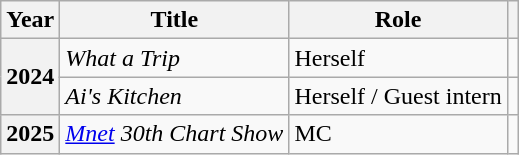<table class="wikitable plainrowheaders">
<tr>
<th scope="col">Year</th>
<th scope="col">Title</th>
<th scope="col">Role</th>
<th scope="col" class="unsortable"></th>
</tr>
<tr>
<th scope="row" rowspan="2">2024</th>
<td><em>What a Trip</em></td>
<td>Herself</td>
<td style="text-align:center"></td>
</tr>
<tr>
<td><em>Ai's Kitchen</em></td>
<td>Herself / Guest intern</td>
<td style="text-align:center"></td>
</tr>
<tr>
<th scope="row">2025</th>
<td><em><a href='#'>Mnet</a> 30th Chart Show</em></td>
<td>MC</td>
<td style="text-align:center"></td>
</tr>
</table>
